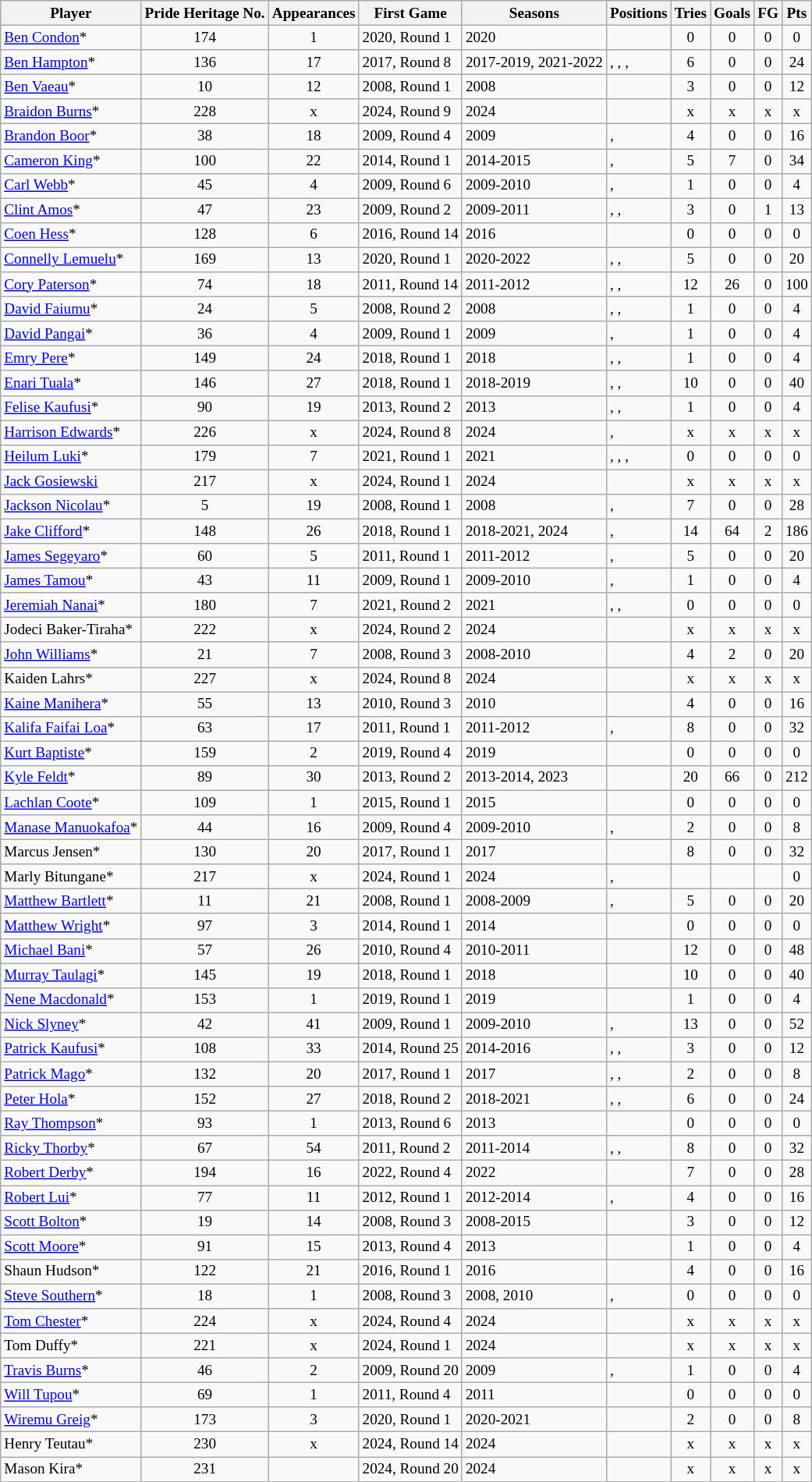<table class="wikitable sortable" style="font-size:80%">
<tr bgcolor="#efefef">
<th>Player</th>
<th>Pride Heritage No.</th>
<th>Appearances</th>
<th>First Game</th>
<th>Seasons</th>
<th>Positions</th>
<th>Tries</th>
<th>Goals</th>
<th>FG</th>
<th>Pts</th>
</tr>
<tr>
<td> <a href='#'>Ben Condon</a>*</td>
<td align="center">174</td>
<td align="center">1</td>
<td>2020, Round 1</td>
<td>2020</td>
<td></td>
<td align="center">0</td>
<td align="center">0</td>
<td align="center">0</td>
<td align="center">0</td>
</tr>
<tr>
<td> <a href='#'>Ben Hampton</a>*</td>
<td align="center">136</td>
<td align="center">17</td>
<td>2017, Round 8</td>
<td>2017-2019, 2021-2022</td>
<td>, , , </td>
<td align="center">6</td>
<td align="center">0</td>
<td align="center">0</td>
<td align="center">24</td>
</tr>
<tr>
<td> <a href='#'>Ben Vaeau</a>*</td>
<td align="center">10</td>
<td align="center">12</td>
<td>2008, Round 1</td>
<td>2008</td>
<td></td>
<td align="center">3</td>
<td align="center">0</td>
<td align="center">0</td>
<td align="center">12</td>
</tr>
<tr>
<td> <a href='#'>Braidon Burns</a>*</td>
<td align="center">228</td>
<td align="center">x</td>
<td>2024, Round 9</td>
<td>2024</td>
<td></td>
<td align="center">x</td>
<td align="center">x</td>
<td align="center">x</td>
<td align="center">x</td>
</tr>
<tr>
<td> <a href='#'>Brandon Boor</a>*</td>
<td align="center">38</td>
<td align="center">18</td>
<td>2009, Round 4</td>
<td>2009</td>
<td>, </td>
<td align="center">4</td>
<td align="center">0</td>
<td align="center">0</td>
<td align="center">16</td>
</tr>
<tr>
<td> <a href='#'>Cameron King</a>*</td>
<td align="center">100</td>
<td align="center">22</td>
<td>2014, Round 1</td>
<td>2014-2015</td>
<td>, </td>
<td align="center">5</td>
<td align="center">7</td>
<td align="center">0</td>
<td align="center">34</td>
</tr>
<tr>
<td> <a href='#'>Carl Webb</a>*</td>
<td align="center">45</td>
<td align="center">4</td>
<td>2009, Round 6</td>
<td>2009-2010</td>
<td>, </td>
<td align="center">1</td>
<td align="center">0</td>
<td align="center">0</td>
<td align="center">4</td>
</tr>
<tr>
<td> <a href='#'>Clint Amos</a>*</td>
<td align="center">47</td>
<td align="center">23</td>
<td>2009, Round 2</td>
<td>2009-2011</td>
<td>, , </td>
<td align="center">3</td>
<td align="center">0</td>
<td align="center">1</td>
<td align="center">13</td>
</tr>
<tr>
<td> <a href='#'>Coen Hess</a>*</td>
<td align="center">128</td>
<td align="center">6</td>
<td>2016, Round 14</td>
<td>2016</td>
<td></td>
<td align="center">0</td>
<td align="center">0</td>
<td align="center">0</td>
<td align="center">0</td>
</tr>
<tr>
<td> <a href='#'>Connelly Lemuelu</a>*</td>
<td align="center">169</td>
<td align="center">13</td>
<td>2020, Round 1</td>
<td>2020-2022</td>
<td>, , </td>
<td align="center">5</td>
<td align="center">0</td>
<td align="center">0</td>
<td align="center">20</td>
</tr>
<tr>
<td> <a href='#'>Cory Paterson</a>*</td>
<td align="center">74</td>
<td align="center">18</td>
<td>2011, Round 14</td>
<td>2011-2012</td>
<td>, , </td>
<td align="center">12</td>
<td align="center">26</td>
<td align="center">0</td>
<td align="center">100</td>
</tr>
<tr>
<td> <a href='#'>David Faiumu</a>*</td>
<td align="center">24</td>
<td align="center">5</td>
<td>2008, Round 2</td>
<td>2008</td>
<td>, , </td>
<td align="center">1</td>
<td align="center">0</td>
<td align="center">0</td>
<td align="center">4</td>
</tr>
<tr>
<td> <a href='#'>David Pangai</a>*</td>
<td align="center">36</td>
<td align="center">4</td>
<td>2009, Round 1</td>
<td>2009</td>
<td>, </td>
<td align="center">1</td>
<td align="center">0</td>
<td align="center">0</td>
<td align="center">4</td>
</tr>
<tr>
<td> <a href='#'>Emry Pere</a>*</td>
<td align="center">149</td>
<td align="center">24</td>
<td>2018, Round 1</td>
<td>2018</td>
<td>, , </td>
<td align="center">1</td>
<td align="center">0</td>
<td align="center">0</td>
<td align="center">4</td>
</tr>
<tr>
<td> <a href='#'>Enari Tuala</a>*</td>
<td align="center">146</td>
<td align="center">27</td>
<td>2018, Round 1</td>
<td>2018-2019</td>
<td>, , </td>
<td align="center">10</td>
<td align="center">0</td>
<td align="center">0</td>
<td align="center">40</td>
</tr>
<tr>
<td> <a href='#'>Felise Kaufusi</a>*</td>
<td align="center">90</td>
<td align="center">19</td>
<td>2013, Round 2</td>
<td>2013</td>
<td>, , </td>
<td align="center">1</td>
<td align="center">0</td>
<td align="center">0</td>
<td align="center">4</td>
</tr>
<tr>
<td> <a href='#'>Harrison Edwards</a>*</td>
<td align="center">226</td>
<td align="center">x</td>
<td>2024, Round 8</td>
<td>2024</td>
<td>, </td>
<td align="center">x</td>
<td align="center">x</td>
<td align="center">x</td>
<td align="center">x</td>
</tr>
<tr>
<td> <a href='#'>Heilum Luki</a>*</td>
<td align="center">179</td>
<td align="center">7</td>
<td>2021, Round 1</td>
<td>2021</td>
<td>, , , </td>
<td align="center">0</td>
<td align="center">0</td>
<td align="center">0</td>
<td align="center">0</td>
</tr>
<tr>
<td> <a href='#'>Jack Gosiewski</a></td>
<td align="center">217</td>
<td align="center">x</td>
<td>2024, Round 1</td>
<td>2024</td>
<td></td>
<td align="center">x</td>
<td align="center">x</td>
<td align="center">x</td>
<td align="center">x</td>
</tr>
<tr>
<td> <a href='#'>Jackson Nicolau</a>*</td>
<td align="center">5</td>
<td align="center">19</td>
<td>2008, Round 1</td>
<td>2008</td>
<td>, </td>
<td align="center">7</td>
<td align="center">0</td>
<td align="center">0</td>
<td align="center">28</td>
</tr>
<tr>
<td> <a href='#'>Jake Clifford</a>*</td>
<td align="center">148</td>
<td align="center">26</td>
<td>2018, Round 1</td>
<td>2018-2021, 2024</td>
<td>, </td>
<td align="center">14</td>
<td align="center">64</td>
<td align="center">2</td>
<td align="center">186</td>
</tr>
<tr>
<td> <a href='#'>James Segeyaro</a>*</td>
<td align="center">60</td>
<td align="center">5</td>
<td>2011, Round 1</td>
<td>2011-2012</td>
<td>, </td>
<td align="center">5</td>
<td align="center">0</td>
<td align="center">0</td>
<td align="center">20</td>
</tr>
<tr>
<td> <a href='#'>James Tamou</a>*</td>
<td align="center">43</td>
<td align="center">11</td>
<td>2009, Round 1</td>
<td>2009-2010</td>
<td>, </td>
<td align="center">1</td>
<td align="center">0</td>
<td align="center">0</td>
<td align="center">4</td>
</tr>
<tr>
<td> <a href='#'>Jeremiah Nanai</a>*</td>
<td align="center">180</td>
<td align="center">7</td>
<td>2021, Round 2</td>
<td>2021</td>
<td>, , </td>
<td align="center">0</td>
<td align="center">0</td>
<td align="center">0</td>
<td align="center">0</td>
</tr>
<tr>
<td> Jodeci Baker-Tiraha*</td>
<td align="center">222</td>
<td align="center">x</td>
<td>2024, Round 2</td>
<td>2024</td>
<td></td>
<td align="center">x</td>
<td align="center">x</td>
<td align="center">x</td>
<td align="center">x</td>
</tr>
<tr>
<td> <a href='#'>John Williams</a>*</td>
<td align="center">21</td>
<td align="center">7</td>
<td>2008, Round 3</td>
<td>2008-2010</td>
<td></td>
<td align="center">4</td>
<td align="center">2</td>
<td align="center">0</td>
<td align="center">20</td>
</tr>
<tr>
<td> Kaiden Lahrs*</td>
<td align="center">227</td>
<td align="center">x</td>
<td>2024, Round 8</td>
<td>2024</td>
<td></td>
<td align="center">x</td>
<td align="center">x</td>
<td align="center">x</td>
<td align="center">x</td>
</tr>
<tr>
<td> <a href='#'>Kaine Manihera</a>*</td>
<td align="center">55</td>
<td align="center">13</td>
<td>2010, Round 3</td>
<td>2010</td>
<td></td>
<td align="center">4</td>
<td align="center">0</td>
<td align="center">0</td>
<td align="center">16</td>
</tr>
<tr>
<td> <a href='#'>Kalifa Faifai Loa</a>*</td>
<td align="center">63</td>
<td align="center">17</td>
<td>2011, Round 1</td>
<td>2011-2012</td>
<td>, </td>
<td align="center">8</td>
<td align="center">0</td>
<td align="center">0</td>
<td align="center">32</td>
</tr>
<tr>
<td> <a href='#'>Kurt Baptiste</a>*</td>
<td align="center">159</td>
<td align="center">2</td>
<td>2019, Round 4</td>
<td>2019</td>
<td></td>
<td align="center">0</td>
<td align="center">0</td>
<td align="center">0</td>
<td align="center">0</td>
</tr>
<tr>
<td> <a href='#'>Kyle Feldt</a>*</td>
<td align="center">89</td>
<td align="center">30</td>
<td>2013, Round 2</td>
<td>2013-2014, 2023</td>
<td></td>
<td align="center">20</td>
<td align="center">66</td>
<td align="center">0</td>
<td align="center">212</td>
</tr>
<tr>
<td> <a href='#'>Lachlan Coote</a>*</td>
<td align="center">109</td>
<td align="center">1</td>
<td>2015, Round 1</td>
<td>2015</td>
<td></td>
<td align="center">0</td>
<td align="center">0</td>
<td align="center">0</td>
<td align="center">0</td>
</tr>
<tr>
<td> <a href='#'>Manase Manuokafoa</a>*</td>
<td align="center">44</td>
<td align="center">16</td>
<td>2009, Round 4</td>
<td>2009-2010</td>
<td>, </td>
<td align="center">2</td>
<td align="center">0</td>
<td align="center">0</td>
<td align="center">8</td>
</tr>
<tr>
<td> Marcus Jensen*</td>
<td align="center">130</td>
<td align="center">20</td>
<td>2017, Round 1</td>
<td>2017</td>
<td></td>
<td align="center">8</td>
<td align="center">0</td>
<td align="center">0</td>
<td align="center">32</td>
</tr>
<tr>
<td> Marly Bitungane*</td>
<td align="center">217</td>
<td align="center">x</td>
<td>2024, Round 1</td>
<td>2024</td>
<td>, </td>
<td align="center"></td>
<td align="center"></td>
<td align="center"></td>
<td align="center">0</td>
</tr>
<tr>
<td> <a href='#'>Matthew Bartlett</a>*</td>
<td align="center">11</td>
<td align="center">21</td>
<td>2008, Round 1</td>
<td>2008-2009</td>
<td>, </td>
<td align="center">5</td>
<td align="center">0</td>
<td align="center">0</td>
<td align="center">20</td>
</tr>
<tr>
<td> <a href='#'>Matthew Wright</a>*</td>
<td align="center">97</td>
<td align="center">3</td>
<td>2014, Round 1</td>
<td>2014</td>
<td></td>
<td align="center">0</td>
<td align="center">0</td>
<td align="center">0</td>
<td align="center">0</td>
</tr>
<tr>
<td> <a href='#'>Michael Bani</a>*</td>
<td align="center">57</td>
<td align="center">26</td>
<td>2010, Round 4</td>
<td>2010-2011</td>
<td></td>
<td align="center">12</td>
<td align="center">0</td>
<td align="center">0</td>
<td align="center">48</td>
</tr>
<tr>
<td> <a href='#'>Murray Taulagi</a>*</td>
<td align="center">145</td>
<td align="center">19</td>
<td>2018, Round 1</td>
<td>2018</td>
<td></td>
<td align="center">10</td>
<td align="center">0</td>
<td align="center">0</td>
<td align="center">40</td>
</tr>
<tr>
<td> <a href='#'>Nene Macdonald</a>*</td>
<td align="center">153</td>
<td align="center">1</td>
<td>2019, Round 1</td>
<td>2019</td>
<td></td>
<td align="center">1</td>
<td align="center">0</td>
<td align="center">0</td>
<td align="center">4</td>
</tr>
<tr>
<td> <a href='#'>Nick Slyney</a>*</td>
<td align="center">42</td>
<td align="center">41</td>
<td>2009, Round 1</td>
<td>2009-2010</td>
<td>, </td>
<td align="center">13</td>
<td align="center">0</td>
<td align="center">0</td>
<td align="center">52</td>
</tr>
<tr>
<td> <a href='#'>Patrick Kaufusi</a>*</td>
<td align="center">108</td>
<td align="center">33</td>
<td>2014, Round 25</td>
<td>2014-2016</td>
<td>, , </td>
<td align="center">3</td>
<td align="center">0</td>
<td align="center">0</td>
<td align="center">12</td>
</tr>
<tr>
<td> <a href='#'>Patrick Mago</a>*</td>
<td align="center">132</td>
<td align="center">20</td>
<td>2017, Round 1</td>
<td>2017</td>
<td>, , </td>
<td align="center">2</td>
<td align="center">0</td>
<td align="center">0</td>
<td align="center">8</td>
</tr>
<tr>
<td> <a href='#'>Peter Hola</a>*</td>
<td align="center">152</td>
<td align="center">27</td>
<td>2018, Round 2</td>
<td>2018-2021</td>
<td>, , </td>
<td align="center">6</td>
<td align="center">0</td>
<td align="center">0</td>
<td align="center">24</td>
</tr>
<tr>
<td> <a href='#'>Ray Thompson</a>*</td>
<td align="center">93</td>
<td align="center">1</td>
<td>2013, Round 6</td>
<td>2013</td>
<td></td>
<td align="center">0</td>
<td align="center">0</td>
<td align="center">0</td>
<td align="center">0</td>
</tr>
<tr>
<td> <a href='#'>Ricky Thorby</a>*</td>
<td align="center">67</td>
<td align="center">54</td>
<td>2011, Round 2</td>
<td>2011-2014</td>
<td>, , </td>
<td align="center">8</td>
<td align="center">0</td>
<td align="center">0</td>
<td align="center">32</td>
</tr>
<tr>
<td> <a href='#'>Robert Derby</a>*</td>
<td align="center">194</td>
<td align="center">16</td>
<td>2022, Round 4</td>
<td>2022</td>
<td></td>
<td align="center">7</td>
<td align="center">0</td>
<td align="center">0</td>
<td align="center">28</td>
</tr>
<tr>
<td> <a href='#'>Robert Lui</a>*</td>
<td align="center">77</td>
<td align="center">11</td>
<td>2012, Round 1</td>
<td>2012-2014</td>
<td>, </td>
<td align="center">4</td>
<td align="center">0</td>
<td align="center">0</td>
<td align="center">16</td>
</tr>
<tr>
<td> <a href='#'>Scott Bolton</a>*</td>
<td align="center">19</td>
<td align="center">14</td>
<td>2008, Round 3</td>
<td>2008-2015</td>
<td></td>
<td align="center">3</td>
<td align="center">0</td>
<td align="center">0</td>
<td align="center">12</td>
</tr>
<tr>
<td> <a href='#'>Scott Moore</a>*</td>
<td align="center">91</td>
<td align="center">15</td>
<td>2013, Round 4</td>
<td>2013</td>
<td></td>
<td align="center">1</td>
<td align="center">0</td>
<td align="center">0</td>
<td align="center">4</td>
</tr>
<tr>
<td> Shaun Hudson*</td>
<td align="center">122</td>
<td align="center">21</td>
<td>2016, Round 1</td>
<td>2016</td>
<td></td>
<td align="center">4</td>
<td align="center">0</td>
<td align="center">0</td>
<td align="center">16</td>
</tr>
<tr>
<td> <a href='#'>Steve Southern</a>*</td>
<td align="center">18</td>
<td align="center">1</td>
<td>2008, Round 3</td>
<td>2008, 2010</td>
<td>, </td>
<td align="center">0</td>
<td align="center">0</td>
<td align="center">0</td>
<td align="center">0</td>
</tr>
<tr>
<td> <a href='#'>Tom Chester</a>*</td>
<td align="center">224</td>
<td align="center">x</td>
<td>2024, Round 4</td>
<td>2024</td>
<td></td>
<td align="center">x</td>
<td align="center">x</td>
<td align="center">x</td>
<td align="center">x</td>
</tr>
<tr>
<td> Tom Duffy*</td>
<td align="center">221</td>
<td align="center">x</td>
<td>2024, Round 1</td>
<td>2024</td>
<td></td>
<td align="center">x</td>
<td align="center">x</td>
<td align="center">x</td>
<td align="center">x</td>
</tr>
<tr>
<td> <a href='#'>Travis Burns</a>*</td>
<td align="center">46</td>
<td align="center">2</td>
<td>2009, Round 20</td>
<td>2009</td>
<td>, </td>
<td align="center">1</td>
<td align="center">0</td>
<td align="center">0</td>
<td align="center">4</td>
</tr>
<tr>
<td> <a href='#'>Will Tupou</a>*</td>
<td align="center">69</td>
<td align="center">1</td>
<td>2011, Round 4</td>
<td>2011</td>
<td></td>
<td align="center">0</td>
<td align="center">0</td>
<td align="center">0</td>
<td align="center">0</td>
</tr>
<tr>
<td> <a href='#'>Wiremu Greig</a>*</td>
<td align="center">173</td>
<td align="center">3</td>
<td>2020, Round 1</td>
<td>2020-2021</td>
<td></td>
<td align="center">2</td>
<td align="center">0</td>
<td align="center">0</td>
<td align="center">8</td>
</tr>
<tr>
<td> Henry Teutau*</td>
<td align="center">230</td>
<td align="center">x</td>
<td>2024, Round 14</td>
<td>2024</td>
<td></td>
<td align="center">x</td>
<td align="center">x</td>
<td align="center">x</td>
<td align="center">x</td>
</tr>
<tr>
<td> Mason Kira*</td>
<td align="center">231</td>
<td align="center"></td>
<td>2024, Round 20</td>
<td>2024</td>
<td></td>
<td align="center">x</td>
<td align="center">x</td>
<td align="center">x</td>
<td align="center">x</td>
</tr>
<tr>
</tr>
</table>
